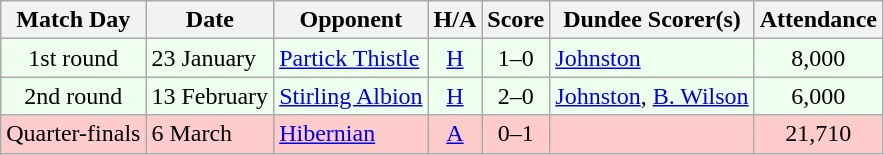<table class="wikitable" style="text-align:center">
<tr>
<th>Match Day</th>
<th>Date</th>
<th>Opponent</th>
<th>H/A</th>
<th>Score</th>
<th>Dundee Scorer(s)</th>
<th>Attendance</th>
</tr>
<tr bgcolor="#EEFFEE">
<td>1st round</td>
<td align="left">23 January</td>
<td align="left"><a href='#'>Partick Thistle</a></td>
<td><a href='#'>H</a></td>
<td>1–0</td>
<td align="left"><a href='#'>Johnston</a></td>
<td>8,000</td>
</tr>
<tr bgcolor="#EEFFEE">
<td>2nd round</td>
<td align="left">13 February</td>
<td align="left"><a href='#'>Stirling Albion</a></td>
<td><a href='#'>H</a></td>
<td>2–0</td>
<td align="left"><a href='#'>Johnston</a>, <a href='#'>B. Wilson</a></td>
<td>6,000</td>
</tr>
<tr bgcolor="#FFCCCC">
<td>Quarter-finals</td>
<td align="left">6 March</td>
<td align="left"><a href='#'>Hibernian</a></td>
<td><a href='#'>A</a></td>
<td>0–1</td>
<td align="left"></td>
<td>21,710</td>
</tr>
</table>
